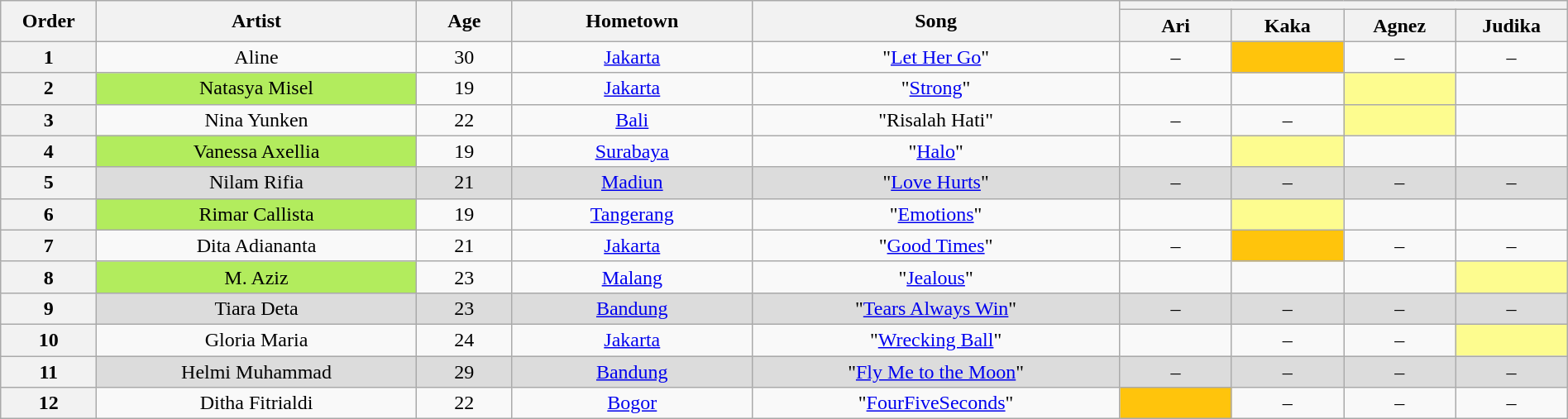<table class="wikitable" style="text-align:center; width:100%;">
<tr>
<th scope="col" rowspan="2" width="06%">Order</th>
<th scope="col" rowspan="2" width="20%">Artist</th>
<th scope="col" rowspan="2" width="06%">Age</th>
<th scope="col" rowspan="2" width="15%">Hometown</th>
<th scope="col" rowspan="2" width="23%">Song</th>
<th scope="col" colspan="4" width="28%"></th>
</tr>
<tr>
<th style="width:07%;">Ari</th>
<th style="width:07%;">Kaka</th>
<th style="width:07%;">Agnez</th>
<th style="width:07%;">Judika</th>
</tr>
<tr>
<th>1</th>
<td>Aline</td>
<td>30</td>
<td><a href='#'>Jakarta</a></td>
<td>"<a href='#'>Let Her Go</a>"</td>
<td>–</td>
<td style="background:#FFC40C;text-align:center;"><strong></strong></td>
<td>–</td>
<td>–</td>
</tr>
<tr>
<th>2</th>
<td style="background:#B2EC5D">Natasya Misel</td>
<td>19</td>
<td><a href='#'>Jakarta</a></td>
<td>"<a href='#'>Strong</a>"</td>
<td style="text-align:center;"><strong></strong></td>
<td style="text-align:center;"><strong></strong></td>
<td style="background:#fdfc8f;text-align:center;"><strong></strong></td>
<td style="text-align:center;"><strong></strong></td>
</tr>
<tr>
<th>3</th>
<td>Nina Yunken</td>
<td>22</td>
<td><a href='#'>Bali</a></td>
<td>"Risalah Hati"</td>
<td>–</td>
<td>–</td>
<td style="background:#fdfc8f;text-align:center;"><strong></strong></td>
<td style="text-align:center;"><strong></strong></td>
</tr>
<tr>
<th>4</th>
<td style="background:#B2EC5D">Vanessa Axellia</td>
<td>19</td>
<td><a href='#'>Surabaya</a></td>
<td>"<a href='#'>Halo</a>"</td>
<td style="text-align:center;"><strong></strong></td>
<td style="background:#fdfc8f;text-align:center;"><strong></strong></td>
<td style="text-align:center;"><strong></strong></td>
<td style="text-align:center;"><strong></strong></td>
</tr>
<tr>
<th>5</th>
<td style="background:#DCDCDC;">Nilam Rifia</td>
<td style="background:#DCDCDC;">21</td>
<td style="background:#DCDCDC;"><a href='#'>Madiun</a></td>
<td style="background:#DCDCDC;">"<a href='#'>Love Hurts</a>"</td>
<td style="background:#DCDCDC;">–</td>
<td style="background:#DCDCDC;">–</td>
<td style="background:#DCDCDC;">–</td>
<td style="background:#DCDCDC;">–</td>
</tr>
<tr>
<th>6</th>
<td style="background:#B2EC5D">Rimar Callista</td>
<td>19</td>
<td><a href='#'>Tangerang</a></td>
<td>"<a href='#'>Emotions</a>"</td>
<td style="text-align:center;"><strong></strong></td>
<td style="background:#fdfc8f;text-align:center;"><strong></strong></td>
<td style="text-align:center;"><strong></strong></td>
<td style="text-align:center;"><strong></strong></td>
</tr>
<tr>
<th>7</th>
<td>Dita Adiananta</td>
<td>21</td>
<td><a href='#'>Jakarta</a></td>
<td>"<a href='#'>Good Times</a>"</td>
<td>–</td>
<td style="background:#FFC40C;text-align:center;"><strong></strong></td>
<td>–</td>
<td>–</td>
</tr>
<tr>
<th>8</th>
<td style="background:#B2EC5D">M. Aziz</td>
<td>23</td>
<td><a href='#'>Malang</a></td>
<td>"<a href='#'>Jealous</a>"</td>
<td style="text-align:center;"><strong></strong></td>
<td style="text-align:center;"><strong></strong></td>
<td style="text-align:center;"><strong></strong></td>
<td style="background:#fdfc8f;text-align:center;"><strong></strong></td>
</tr>
<tr>
<th>9</th>
<td style="background:#DCDCDC;">Tiara Deta</td>
<td style="background:#DCDCDC;">23</td>
<td style="background:#DCDCDC;"><a href='#'>Bandung</a></td>
<td style="background:#DCDCDC;">"<a href='#'>Tears Always Win</a>"</td>
<td style="background:#DCDCDC;">–</td>
<td style="background:#DCDCDC;">–</td>
<td style="background:#DCDCDC;">–</td>
<td style="background:#DCDCDC;">–</td>
</tr>
<tr>
<th>10</th>
<td>Gloria Maria</td>
<td>24</td>
<td><a href='#'>Jakarta</a></td>
<td>"<a href='#'>Wrecking Ball</a>"</td>
<td style="text-align:center;"><strong></strong></td>
<td>–</td>
<td>–</td>
<td style="background:#fdfc8f;text-align:center;"><strong></strong></td>
</tr>
<tr>
<th>11</th>
<td style="background:#DCDCDC;">Helmi Muhammad</td>
<td style="background:#DCDCDC;">29</td>
<td style="background:#DCDCDC;"><a href='#'>Bandung</a></td>
<td style="background:#DCDCDC;">"<a href='#'>Fly Me to the Moon</a>"</td>
<td style="background:#DCDCDC;">–</td>
<td style="background:#DCDCDC;">–</td>
<td style="background:#DCDCDC;">–</td>
<td style="background:#DCDCDC;">–</td>
</tr>
<tr>
<th>12</th>
<td>Ditha Fitrialdi</td>
<td>22</td>
<td><a href='#'>Bogor</a></td>
<td>"<a href='#'>FourFiveSeconds</a>"</td>
<td style="background:#FFC40C;text-align:center;"><strong></strong></td>
<td>–</td>
<td>–</td>
<td>–</td>
</tr>
</table>
